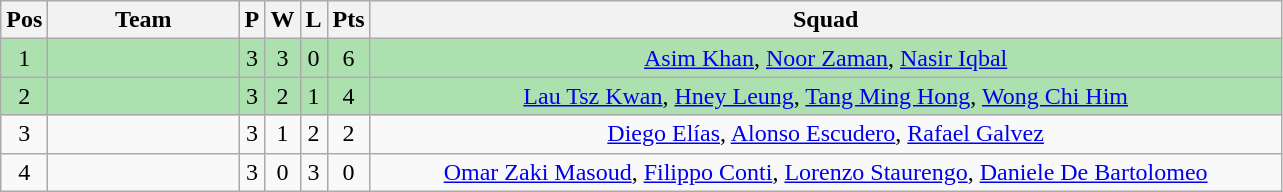<table class="wikitable" style="font-size: 100%">
<tr>
<th width=20>Pos</th>
<th width=120>Team</th>
<th width=10>P</th>
<th width=10>W</th>
<th width=10>L</th>
<th width=20>Pts</th>
<th width=600>Squad</th>
</tr>
<tr align=center style="background:#ACE1AF;">
<td>1</td>
<td align="left"></td>
<td>3</td>
<td>3</td>
<td>0</td>
<td>6</td>
<td><a href='#'>Asim Khan</a>, <a href='#'>Noor Zaman</a>, <a href='#'>Nasir Iqbal</a></td>
</tr>
<tr align=center style="background:#ACE1AF;">
<td>2</td>
<td align="left"></td>
<td>3</td>
<td>2</td>
<td>1</td>
<td>4</td>
<td><a href='#'>Lau Tsz Kwan</a>, <a href='#'>Hney Leung</a>, <a href='#'>Tang Ming Hong</a>, <a href='#'>Wong Chi Him</a></td>
</tr>
<tr align=center>
<td>3</td>
<td align="left"></td>
<td>3</td>
<td>1</td>
<td>2</td>
<td>2</td>
<td><a href='#'>Diego Elías</a>, <a href='#'>Alonso Escudero</a>, <a href='#'>Rafael Galvez</a></td>
</tr>
<tr align=center>
<td>4</td>
<td align="left"></td>
<td>3</td>
<td>0</td>
<td>3</td>
<td>0</td>
<td><a href='#'>Omar Zaki Masoud</a>, <a href='#'>Filippo Conti</a>, <a href='#'>Lorenzo Staurengo</a>, <a href='#'>Daniele De Bartolomeo</a></td>
</tr>
</table>
